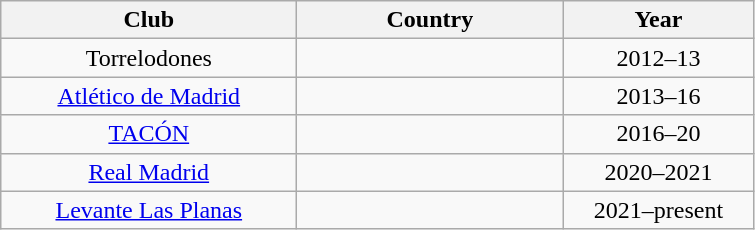<table class="wikitable center" style="text-align:center">
<tr>
<th width="190">Club</th>
<th width="170">Country</th>
<th width="120">Year</th>
</tr>
<tr>
<td>Torrelodones</td>
<td></td>
<td>2012–13</td>
</tr>
<tr>
<td><a href='#'>Atlético de Madrid</a></td>
<td></td>
<td>2013–16</td>
</tr>
<tr>
<td><a href='#'>TACÓN</a></td>
<td></td>
<td>2016–20</td>
</tr>
<tr>
<td><a href='#'>Real Madrid</a></td>
<td></td>
<td>2020–2021</td>
</tr>
<tr>
<td><a href='#'>Levante Las Planas</a></td>
<td></td>
<td>2021–present</td>
</tr>
</table>
